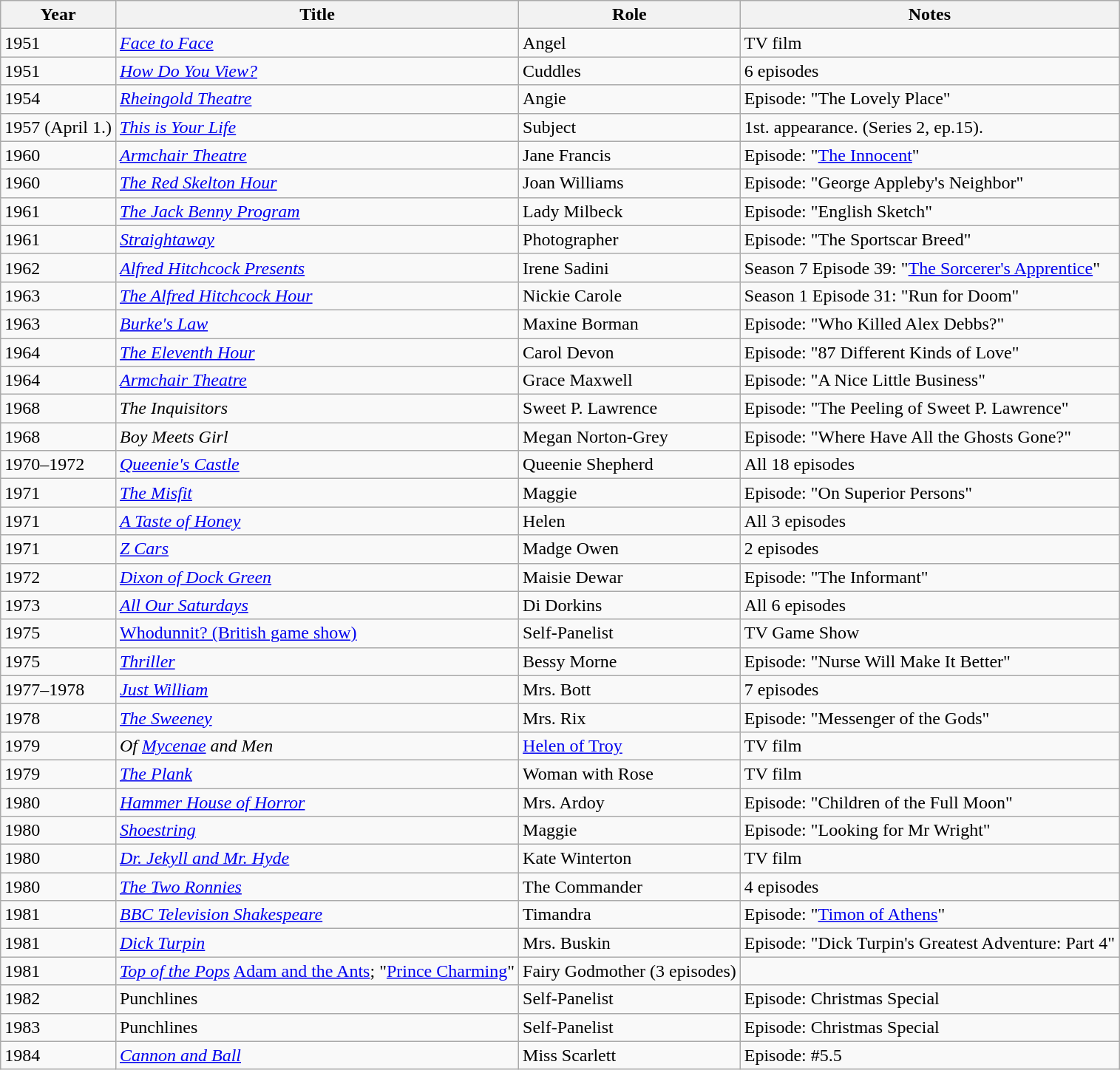<table class="wikitable">
<tr>
<th>Year</th>
<th>Title</th>
<th>Role</th>
<th>Notes</th>
</tr>
<tr>
<td>1951</td>
<td><em><a href='#'>Face to Face</a></em></td>
<td>Angel</td>
<td>TV film</td>
</tr>
<tr>
<td>1951</td>
<td><em><a href='#'>How Do You View?</a></em></td>
<td>Cuddles</td>
<td>6 episodes</td>
</tr>
<tr>
<td>1954</td>
<td><em><a href='#'>Rheingold Theatre</a></em></td>
<td>Angie</td>
<td>Episode: "The Lovely Place"</td>
</tr>
<tr>
<td>1957 (April 1.)</td>
<td><em><a href='#'>This is Your Life</a></em></td>
<td>Subject</td>
<td>1st. appearance. (Series 2, ep.15).</td>
</tr>
<tr>
<td>1960</td>
<td><em><a href='#'>Armchair Theatre</a></em></td>
<td>Jane Francis</td>
<td>Episode: "<a href='#'>The Innocent</a>"</td>
</tr>
<tr>
<td>1960</td>
<td><em><a href='#'>The Red Skelton Hour</a></em></td>
<td>Joan Williams</td>
<td>Episode: "George Appleby's Neighbor"</td>
</tr>
<tr>
<td>1961</td>
<td><em><a href='#'>The Jack Benny Program</a></em></td>
<td>Lady Milbeck</td>
<td>Episode: "English Sketch"</td>
</tr>
<tr>
<td>1961</td>
<td><em><a href='#'>Straightaway</a></em></td>
<td>Photographer</td>
<td>Episode: "The Sportscar Breed"</td>
</tr>
<tr>
<td>1962</td>
<td><em><a href='#'>Alfred Hitchcock Presents</a></em></td>
<td>Irene Sadini</td>
<td>Season 7 Episode 39: "<a href='#'>The Sorcerer's Apprentice</a>"</td>
</tr>
<tr>
<td>1963</td>
<td><em><a href='#'>The Alfred Hitchcock Hour</a></em></td>
<td>Nickie Carole</td>
<td>Season 1 Episode 31: "Run for Doom"</td>
</tr>
<tr>
<td>1963</td>
<td><em><a href='#'>Burke's Law</a></em></td>
<td>Maxine Borman</td>
<td>Episode: "Who Killed Alex Debbs?"</td>
</tr>
<tr>
<td>1964</td>
<td><em><a href='#'>The Eleventh Hour</a></em></td>
<td>Carol Devon</td>
<td>Episode: "87 Different Kinds of Love"</td>
</tr>
<tr>
<td>1964</td>
<td><em><a href='#'>Armchair Theatre</a></em></td>
<td>Grace Maxwell</td>
<td>Episode: "A Nice Little Business"</td>
</tr>
<tr>
<td>1968</td>
<td><em>The Inquisitors</em></td>
<td>Sweet P. Lawrence</td>
<td>Episode: "The Peeling of Sweet P. Lawrence"</td>
</tr>
<tr>
<td>1968</td>
<td><em>Boy Meets Girl</em></td>
<td>Megan Norton-Grey</td>
<td>Episode: "Where Have All the Ghosts Gone?"</td>
</tr>
<tr>
<td>1970–1972</td>
<td><em><a href='#'>Queenie's Castle</a></em></td>
<td>Queenie Shepherd</td>
<td>All 18 episodes</td>
</tr>
<tr>
<td>1971</td>
<td><em><a href='#'>The Misfit</a></em></td>
<td>Maggie</td>
<td>Episode: "On Superior Persons"</td>
</tr>
<tr>
<td>1971</td>
<td><em><a href='#'>A Taste of Honey</a></em></td>
<td>Helen</td>
<td>All 3 episodes</td>
</tr>
<tr>
<td>1971</td>
<td><em><a href='#'>Z Cars</a></em></td>
<td>Madge Owen</td>
<td>2 episodes</td>
</tr>
<tr>
<td>1972</td>
<td><em><a href='#'>Dixon of Dock Green</a></em></td>
<td>Maisie Dewar</td>
<td>Episode: "The Informant"</td>
</tr>
<tr>
<td>1973</td>
<td><em><a href='#'>All Our Saturdays</a></em></td>
<td>Di Dorkins</td>
<td>All 6 episodes</td>
</tr>
<tr>
<td>1975</td>
<td><a href='#'>Whodunnit? (British game show)</a></td>
<td>Self-Panelist</td>
<td>TV Game Show</td>
</tr>
<tr>
<td>1975</td>
<td><em><a href='#'>Thriller</a></em></td>
<td>Bessy Morne</td>
<td>Episode: "Nurse Will Make It Better"</td>
</tr>
<tr>
<td>1977–1978</td>
<td><em><a href='#'>Just William</a></em></td>
<td>Mrs. Bott</td>
<td>7 episodes</td>
</tr>
<tr>
<td>1978</td>
<td><em><a href='#'>The Sweeney</a></em></td>
<td>Mrs. Rix</td>
<td>Episode: "Messenger of the Gods"</td>
</tr>
<tr>
<td>1979</td>
<td><em>Of <a href='#'>Mycenae</a> and Men</em></td>
<td><a href='#'>Helen of Troy</a></td>
<td>TV film</td>
</tr>
<tr>
<td>1979</td>
<td><em><a href='#'>The Plank</a></em></td>
<td>Woman with Rose</td>
<td>TV film</td>
</tr>
<tr>
<td>1980</td>
<td><em><a href='#'>Hammer House of Horror</a></em></td>
<td>Mrs. Ardoy</td>
<td>Episode: "Children of the Full Moon"</td>
</tr>
<tr>
<td>1980</td>
<td><em><a href='#'>Shoestring</a></em></td>
<td>Maggie</td>
<td>Episode: "Looking for Mr Wright"</td>
</tr>
<tr>
<td>1980</td>
<td><em><a href='#'>Dr. Jekyll and Mr. Hyde</a></em></td>
<td>Kate Winterton</td>
<td>TV film</td>
</tr>
<tr>
<td>1980</td>
<td><em><a href='#'>The Two Ronnies</a></em></td>
<td>The Commander</td>
<td>4 episodes</td>
</tr>
<tr>
<td>1981</td>
<td><em><a href='#'>BBC Television Shakespeare</a></em></td>
<td>Timandra</td>
<td>Episode: "<a href='#'>Timon of Athens</a>"</td>
</tr>
<tr>
<td>1981</td>
<td><em><a href='#'>Dick Turpin</a></em></td>
<td>Mrs. Buskin</td>
<td>Episode: "Dick Turpin's Greatest Adventure: Part 4"</td>
</tr>
<tr>
<td>1981</td>
<td><em><a href='#'>Top of the Pops</a></em> <a href='#'>Adam and the Ants</a>; "<a href='#'>Prince Charming</a>"</td>
<td>Fairy Godmother (3 episodes)</td>
<td></td>
</tr>
<tr>
<td>1982</td>
<td>Punchlines</td>
<td>Self-Panelist</td>
<td>Episode: Christmas Special</td>
</tr>
<tr>
<td>1983</td>
<td>Punchlines</td>
<td>Self-Panelist</td>
<td>Episode: Christmas Special</td>
</tr>
<tr>
<td>1984</td>
<td><em><a href='#'>Cannon and Ball</a></em></td>
<td>Miss Scarlett</td>
<td>Episode: #5.5</td>
</tr>
</table>
